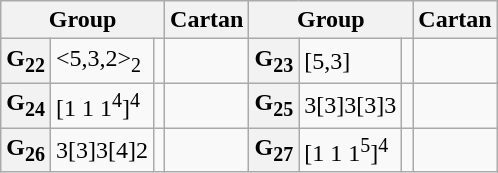<table class=wikitable>
<tr>
<th colspan=3>Group</th>
<th>Cartan</th>
<th colspan=3>Group</th>
<th>Cartan</th>
</tr>
<tr>
<th>G<sub>22</sub></th>
<td><5,3,2><sub>2</sub></td>
<td></td>
<td></td>
<th>G<sub>23</sub></th>
<td>[5,3]</td>
<td></td>
<td></td>
</tr>
<tr>
<th>G<sub>24</sub></th>
<td>[1 1 1<sup>4</sup>]<sup>4</sup></td>
<td></td>
<td></td>
<th>G<sub>25</sub></th>
<td>3[3]3[3]3</td>
<td></td>
<td></td>
</tr>
<tr>
<th>G<sub>26</sub></th>
<td>3[3]3[4]2</td>
<td></td>
<td></td>
<th>G<sub>27</sub></th>
<td>[1 1 1<sup>5</sup>]<sup>4</sup></td>
<td></td>
<td></td>
</tr>
</table>
